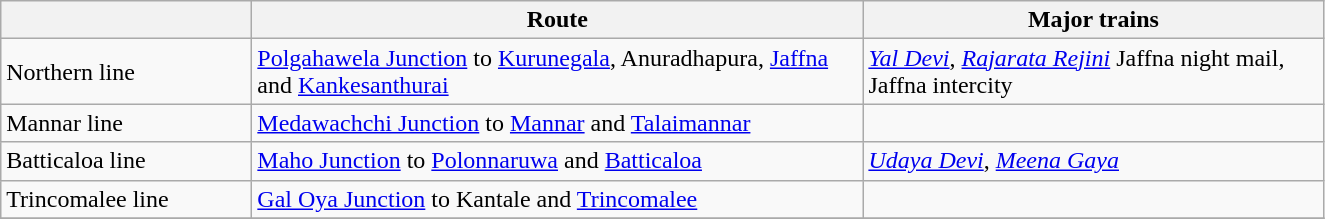<table class="wikitable">
<tr>
<th colspan="1"></th>
<th>Route</th>
<th>Major trains</th>
</tr>
<tr>
<td style="width: 160px;">Northern line</td>
<td width="400px"><a href='#'>Polgahawela Junction</a> to <a href='#'>Kurunegala</a>, Anuradhapura, <a href='#'>Jaffna</a> and <a href='#'>Kankesanthurai</a></td>
<td width="300px"><em><a href='#'>Yal Devi</a></em>, <em><a href='#'>Rajarata Rejini</a></em> Jaffna night mail, Jaffna intercity</td>
</tr>
<tr>
<td style=width="160px">Mannar line</td>
<td width="400px"><a href='#'>Medawachchi Junction</a> to <a href='#'>Mannar</a> and <a href='#'>Talaimannar</a></td>
<td width="300px"></td>
</tr>
<tr>
<td style=width="160px">Batticaloa line</td>
<td width="400px"><a href='#'>Maho Junction</a> to <a href='#'>Polonnaruwa</a> and <a href='#'>Batticaloa</a></td>
<td width="300px"><em><a href='#'>Udaya Devi</a></em>, <em><a href='#'>Meena Gaya</a></em></td>
</tr>
<tr>
<td style="width: 160px;">Trincomalee line</td>
<td width="400px"><a href='#'>Gal Oya Junction</a> to Kantale and <a href='#'>Trincomalee</a></td>
<td width="300px"></td>
</tr>
<tr>
</tr>
</table>
